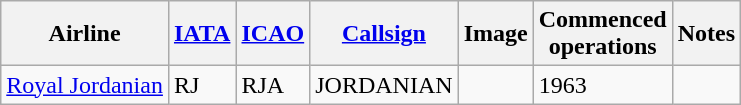<table class="wikitable sortable">
<tr valign="middle">
<th>Airline</th>
<th><a href='#'>IATA</a></th>
<th><a href='#'>ICAO</a></th>
<th><a href='#'>Callsign</a></th>
<th>Image</th>
<th>Commenced<br>operations</th>
<th>Notes</th>
</tr>
<tr>
<td><a href='#'>Royal Jordanian</a></td>
<td>RJ</td>
<td>RJA</td>
<td>JORDANIAN</td>
<td></td>
<td>1963</td>
<td></td>
</tr>
</table>
